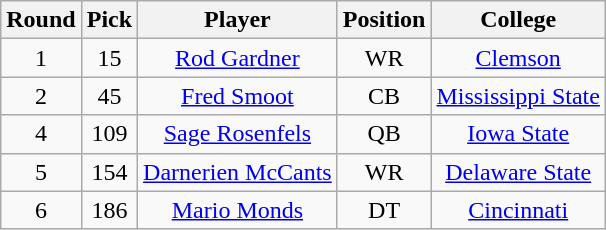<table class="wikitable sortable sortable"  style="text-align:center;">
<tr>
<th>Round</th>
<th>Pick</th>
<th>Player</th>
<th>Position</th>
<th>College</th>
</tr>
<tr>
<td>1</td>
<td>15</td>
<td><a href='#'>Rod Gardner</a></td>
<td>WR</td>
<td><a href='#'>Clemson</a></td>
</tr>
<tr>
<td>2</td>
<td>45</td>
<td><a href='#'>Fred Smoot</a></td>
<td>CB</td>
<td><a href='#'>Mississippi State</a></td>
</tr>
<tr>
<td>4</td>
<td>109</td>
<td><a href='#'>Sage Rosenfels</a></td>
<td>QB</td>
<td><a href='#'>Iowa State</a></td>
</tr>
<tr>
<td>5</td>
<td>154</td>
<td><a href='#'>Darnerien McCants</a></td>
<td>WR</td>
<td><a href='#'>Delaware State</a></td>
</tr>
<tr>
<td>6</td>
<td>186</td>
<td><a href='#'>Mario Monds</a></td>
<td>DT</td>
<td><a href='#'>Cincinnati</a></td>
</tr>
</table>
